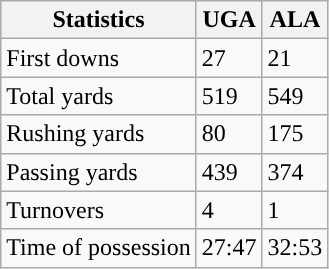<table class="wikitable" style="float: left;">
<tr>
<th>Statistics</th>
<th>UGA</th>
<th>ALA</th>
</tr>
<tr>
<td>First downs</td>
<td>27</td>
<td>21</td>
</tr>
<tr>
<td>Total yards</td>
<td>519</td>
<td>549</td>
</tr>
<tr>
<td>Rushing yards</td>
<td>80</td>
<td>175</td>
</tr>
<tr>
<td>Passing yards</td>
<td>439</td>
<td>374</td>
</tr>
<tr>
<td>Turnovers</td>
<td>4</td>
<td>1</td>
</tr>
<tr>
<td>Time of possession</td>
<td>27:47</td>
<td>32:53</td>
</tr>
</table>
